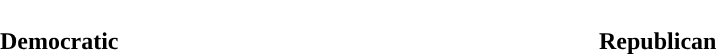<table style="width:50em; text-align:center">
<tr style="color:white">
<td style="background:"><strong>64</strong></td>
<td style="background:"><strong>36</strong></td>
</tr>
<tr>
<td><span><strong>Democratic</strong></span></td>
<td><span><strong>Republican</strong></span></td>
</tr>
</table>
